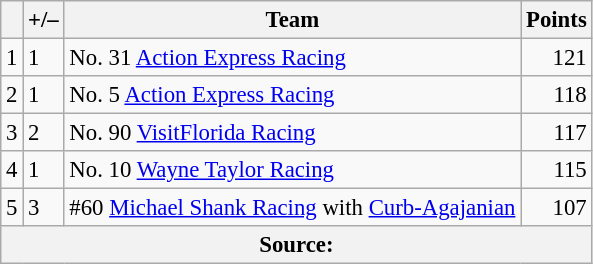<table class="wikitable" style="font-size: 95%;">
<tr>
<th scope="col"></th>
<th scope="col">+/–</th>
<th scope="col">Team</th>
<th scope="col">Points</th>
</tr>
<tr>
<td align=center>1</td>
<td align="left"> 1</td>
<td> No. 31 <a href='#'>Action Express Racing</a></td>
<td align=right>121</td>
</tr>
<tr>
<td align=center>2</td>
<td align="left"> 1</td>
<td> No. 5 <a href='#'>Action Express Racing</a></td>
<td align=right>118</td>
</tr>
<tr>
<td align=center>3</td>
<td align="left"> 2</td>
<td> No. 90 <a href='#'>VisitFlorida Racing</a></td>
<td align=right>117</td>
</tr>
<tr>
<td align=center>4</td>
<td align="left"> 1</td>
<td> No. 10 <a href='#'>Wayne Taylor Racing</a></td>
<td align=right>115</td>
</tr>
<tr>
<td align=center>5</td>
<td align="left"> 3</td>
<td>#60  <a href='#'>Michael Shank Racing</a> with <a href='#'>Curb-Agajanian</a></td>
<td align=right>107</td>
</tr>
<tr>
<th colspan=5>Source:</th>
</tr>
</table>
